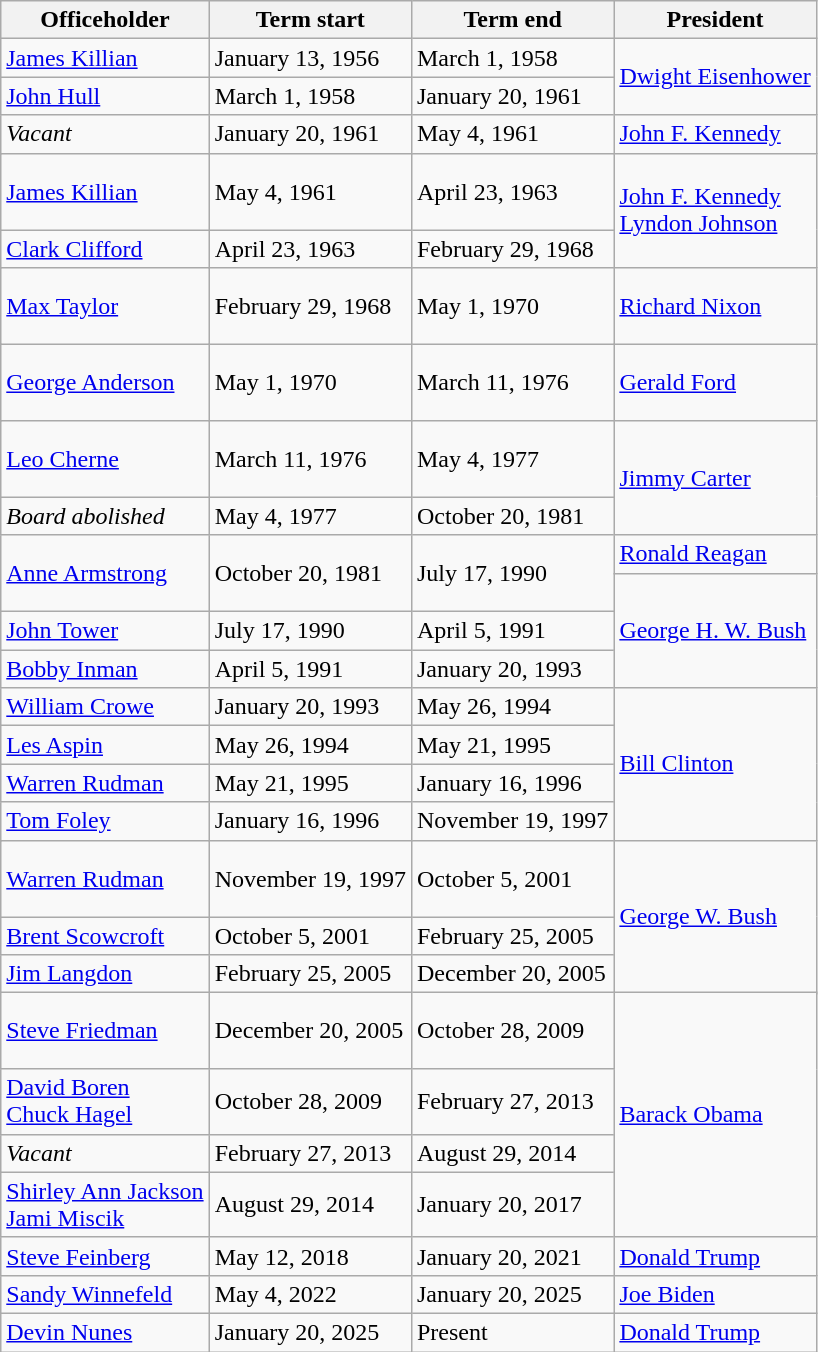<table class="wikitable">
<tr>
<th>Officeholder</th>
<th>Term start</th>
<th>Term end</th>
<th>President</th>
</tr>
<tr>
<td><a href='#'>James Killian</a></td>
<td>January 13, 1956</td>
<td>March 1, 1958</td>
<td rowspan=2><a href='#'>Dwight Eisenhower</a></td>
</tr>
<tr>
<td><a href='#'>John Hull</a></td>
<td>March 1, 1958</td>
<td>January 20, 1961</td>
</tr>
<tr>
<td><em>Vacant</em></td>
<td>January 20, 1961</td>
<td>May 4, 1961</td>
<td rowspan=2><a href='#'>John F. Kennedy</a></td>
</tr>
<tr>
<td rowspan=2 style="padding-top: 1em; padding-bottom: 1em;"><a href='#'>James Killian</a></td>
<td rowspan=2 style="padding-top: 1em; padding-bottom: 1em;">May 4, 1961</td>
<td rowspan=2 style="padding-top: 1em; padding-bottom: 1em;">April 23, 1963</td>
</tr>
<tr>
<td rowspan=3><a href='#'>John F. Kennedy</a><br><a href='#'>Lyndon Johnson</a></td>
</tr>
<tr>
<td><a href='#'>Clark Clifford</a></td>
<td>April 23, 1963</td>
<td>February 29, 1968</td>
</tr>
<tr>
<td rowspan=2 style="padding-top: 1em; padding-bottom: 1em;"><a href='#'>Max Taylor</a></td>
<td rowspan=2 style="padding-top: 1em; padding-bottom: 1em;">February 29, 1968</td>
<td rowspan=2 style="padding-top: 1em; padding-bottom: 1em;">May 1, 1970</td>
</tr>
<tr>
<td rowspan=2><a href='#'>Richard Nixon</a></td>
</tr>
<tr>
<td rowspan=2 style="padding-top: 1em; padding-bottom: 1em;"><a href='#'>George Anderson</a></td>
<td rowspan=2 style="padding-top: 1em; padding-bottom: 1em;">May 1, 1970</td>
<td rowspan=2 style="padding-top: 1em; padding-bottom: 1em;">March 11, 1976</td>
</tr>
<tr>
<td rowspan=2><a href='#'>Gerald Ford</a></td>
</tr>
<tr>
<td rowspan=2 style="padding-top: 1em; padding-bottom: 1em;"><a href='#'>Leo Cherne</a></td>
<td rowspan=2 style="padding-top: 1em; padding-bottom: 1em;">March 11, 1976</td>
<td rowspan=2 style="padding-top: 1em; padding-bottom: 1em;">May 4, 1977</td>
</tr>
<tr>
<td rowspan=2><a href='#'>Jimmy Carter</a></td>
</tr>
<tr>
<td><em>Board abolished</em></td>
<td>May 4, 1977</td>
<td>October 20, 1981</td>
</tr>
<tr>
<td rowspan=2 style="padding-top: 1em; padding-bottom: 1em;"><a href='#'>Anne Armstrong</a></td>
<td rowspan=2 style="padding-top: 1em; padding-bottom: 1em;">October 20, 1981</td>
<td rowspan=2 style="padding-top: 1em; padding-bottom: 1em;">July 17, 1990</td>
<td><a href='#'>Ronald Reagan</a></td>
</tr>
<tr>
<td rowspan=3><a href='#'>George H. W. Bush</a></td>
</tr>
<tr>
<td><a href='#'>John Tower</a></td>
<td>July 17, 1990</td>
<td>April 5, 1991</td>
</tr>
<tr>
<td><a href='#'>Bobby Inman</a><br></td>
<td>April 5, 1991</td>
<td>January 20, 1993</td>
</tr>
<tr>
<td><a href='#'>William Crowe</a></td>
<td>January 20, 1993</td>
<td>May 26, 1994</td>
<td rowspan=5><a href='#'>Bill Clinton</a></td>
</tr>
<tr>
<td><a href='#'>Les Aspin</a></td>
<td>May 26, 1994</td>
<td>May 21, 1995</td>
</tr>
<tr>
<td><a href='#'>Warren Rudman</a><br></td>
<td>May 21, 1995</td>
<td>January 16, 1996</td>
</tr>
<tr>
<td><a href='#'>Tom Foley</a></td>
<td>January 16, 1996</td>
<td>November 19, 1997</td>
</tr>
<tr>
<td rowspan=2 style="padding-top: 1em; padding-bottom: 1em;"><a href='#'>Warren Rudman</a><br></td>
<td rowspan=2 style="padding-top: 1em; padding-bottom: 1em;">November 19, 1997</td>
<td rowspan=2 style="padding-top: 1em; padding-bottom: 1em;">October 5, 2001</td>
</tr>
<tr>
<td rowspan=4><a href='#'>George W. Bush</a></td>
</tr>
<tr>
<td><a href='#'>Brent Scowcroft</a></td>
<td>October 5, 2001</td>
<td>February 25, 2005</td>
</tr>
<tr>
<td><a href='#'>Jim Langdon</a></td>
<td>February 25, 2005</td>
<td>December 20, 2005</td>
</tr>
<tr>
<td rowspan=2 style="padding-top: 1em; padding-bottom: 1em;"><a href='#'>Steve Friedman</a></td>
<td rowspan=2 style="padding-top: 1em; padding-bottom: 1em;">December 20, 2005</td>
<td rowspan=2 style="padding-top: 1em; padding-bottom: 1em;">October 28, 2009</td>
</tr>
<tr>
<td rowspan=4><a href='#'>Barack Obama</a></td>
</tr>
<tr>
<td><a href='#'>David Boren</a><br><a href='#'>Chuck Hagel</a></td>
<td>October 28, 2009</td>
<td>February 27, 2013</td>
</tr>
<tr>
<td><em>Vacant</em></td>
<td>February 27, 2013</td>
<td>August 29, 2014</td>
</tr>
<tr>
<td><a href='#'>Shirley Ann Jackson</a><br><a href='#'>Jami Miscik</a></td>
<td>August 29, 2014</td>
<td>January 20, 2017</td>
</tr>
<tr>
<td><a href='#'>Steve Feinberg</a></td>
<td>May 12, 2018</td>
<td>January 20, 2021</td>
<td><a href='#'>Donald Trump</a></td>
</tr>
<tr>
<td><a href='#'>Sandy Winnefeld</a></td>
<td>May 4, 2022</td>
<td>January 20, 2025</td>
<td><a href='#'>Joe Biden</a></td>
</tr>
<tr>
<td><a href='#'>Devin Nunes</a></td>
<td>January 20, 2025</td>
<td>Present</td>
<td><a href='#'>Donald Trump</a></td>
</tr>
</table>
